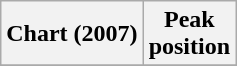<table class="wikitable plainrowheaders">
<tr>
<th>Chart (2007)</th>
<th>Peak<br>position</th>
</tr>
<tr>
</tr>
</table>
